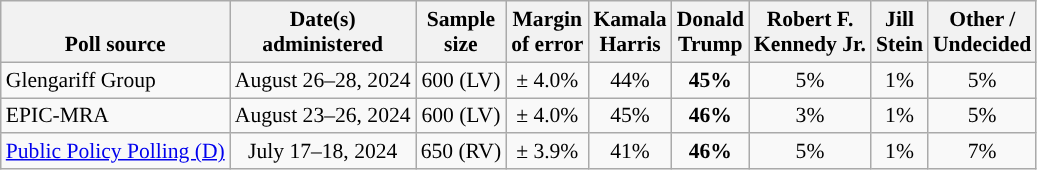<table class="wikitable sortable mw-datatable" style="font-size:90%;text-align:center;line-height:17px">
<tr style="vertical-align:bottom">
<th>Poll source</th>
<th>Date(s)<br>administered</th>
<th>Sample<br>size</th>
<th>Margin<br>of error</th>
<th class="unsortable">Kamala<br>Harris<br></th>
<th class="unsortable">Donald<br>Trump<br></th>
<th class="unsortable">Robert F.<br>Kennedy Jr.<br></th>
<th class="unsortable">Jill<br>Stein<br></th>
<th class="unsortable">Other /<br>Undecided</th>
</tr>
<tr>
<td style="text-align:left;">Glengariff Group</td>
<td data-sort-value="2024-07-25">August 26–28, 2024</td>
<td>600 (LV)</td>
<td>± 4.0%</td>
<td>44%</td>
<td style="background-color:"><strong>45%</strong></td>
<td>5%</td>
<td>1%</td>
<td>5%</td>
</tr>
<tr>
<td style="text-align:left;">EPIC-MRA</td>
<td data-sort-value="2024-08-26">August 23–26, 2024</td>
<td>600 (LV)</td>
<td>± 4.0%</td>
<td>45%</td>
<td style="background-color:"><strong>46%</strong></td>
<td>3%</td>
<td>1%</td>
<td>5%</td>
</tr>
<tr>
<td style="text-align:left;"><a href='#'>Public Policy Polling (D)</a></td>
<td data-sort-value="2024-07-18">July 17–18, 2024</td>
<td>650 (RV)</td>
<td>± 3.9%</td>
<td>41%</td>
<td style="background-color:"><strong>46%</strong></td>
<td>5%</td>
<td>1%</td>
<td>7%</td>
</tr>
</table>
